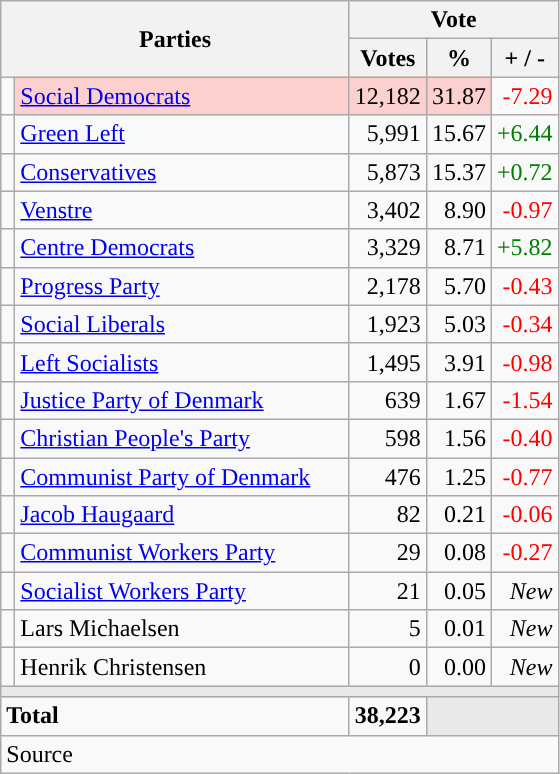<table class="wikitable" style="text-align:right;">
<tr>
<th style="text-align:centre;" rowspan="2" colspan="2" width="225">Parties</th>
<th colspan="3">Vote</th>
</tr>
<tr>
<th width="15">Votes</th>
<th width="15">%</th>
<th width="15">+ / -</th>
</tr>
<tr>
<td width="2" style="color:inherit;background:"></td>
<td bgcolor=#fbd0ce  align="left"><a href='#'>Social Democrats</a></td>
<td bgcolor=#fbd0ce>12,182</td>
<td bgcolor=#fbd0ce>31.87</td>
<td style=color:red;>-7.29</td>
</tr>
<tr>
<td width="2" style="color:inherit;background:"></td>
<td align="left"><a href='#'>Green Left</a></td>
<td>5,991</td>
<td>15.67</td>
<td style=color:green;>+6.44</td>
</tr>
<tr>
<td width="2" style="color:inherit;background:"></td>
<td align="left"><a href='#'>Conservatives</a></td>
<td>5,873</td>
<td>15.37</td>
<td style=color:green;>+0.72</td>
</tr>
<tr>
<td width="2" style="color:inherit;background:"></td>
<td align="left"><a href='#'>Venstre</a></td>
<td>3,402</td>
<td>8.90</td>
<td style=color:red;>-0.97</td>
</tr>
<tr>
<td width="2" style="color:inherit;background:"></td>
<td align="left"><a href='#'>Centre Democrats</a></td>
<td>3,329</td>
<td>8.71</td>
<td style=color:green;>+5.82</td>
</tr>
<tr>
<td width="2" style="color:inherit;background:"></td>
<td align="left"><a href='#'>Progress Party</a></td>
<td>2,178</td>
<td>5.70</td>
<td style=color:red;>-0.43</td>
</tr>
<tr>
<td width="2" style="color:inherit;background:"></td>
<td align="left"><a href='#'>Social Liberals</a></td>
<td>1,923</td>
<td>5.03</td>
<td style=color:red;>-0.34</td>
</tr>
<tr>
<td width="2" style="color:inherit;background:"></td>
<td align="left"><a href='#'>Left Socialists</a></td>
<td>1,495</td>
<td>3.91</td>
<td style=color:red;>-0.98</td>
</tr>
<tr>
<td width="2" style="color:inherit;background:"></td>
<td align="left"><a href='#'>Justice Party of Denmark</a></td>
<td>639</td>
<td>1.67</td>
<td style=color:red;>-1.54</td>
</tr>
<tr>
<td width="2" style="color:inherit;background:"></td>
<td align="left"><a href='#'>Christian People's Party</a></td>
<td>598</td>
<td>1.56</td>
<td style=color:red;>-0.40</td>
</tr>
<tr>
<td width="2" style="color:inherit;background:"></td>
<td align="left"><a href='#'>Communist Party of Denmark</a></td>
<td>476</td>
<td>1.25</td>
<td style=color:red;>-0.77</td>
</tr>
<tr>
<td width="2" style="color:inherit;background:"></td>
<td align="left"><a href='#'>Jacob Haugaard</a></td>
<td>82</td>
<td>0.21</td>
<td style=color:red;>-0.06</td>
</tr>
<tr>
<td width="2" style="color:inherit;background:"></td>
<td align="left"><a href='#'>Communist Workers Party</a></td>
<td>29</td>
<td>0.08</td>
<td style=color:red;>-0.27</td>
</tr>
<tr>
<td width="2" style="color:inherit;background:"></td>
<td align="left"><a href='#'>Socialist Workers Party</a></td>
<td>21</td>
<td>0.05</td>
<td><em>New</em></td>
</tr>
<tr>
<td width="2" style="color:inherit;background:"></td>
<td align="left">Lars Michaelsen</td>
<td>5</td>
<td>0.01</td>
<td><em>New</em></td>
</tr>
<tr>
<td width="2" style="color:inherit;background:"></td>
<td align="left">Henrik Christensen</td>
<td>0</td>
<td>0.00</td>
<td><em>New</em></td>
</tr>
<tr>
<td colspan="7" bgcolor="#E9E9E9"></td>
</tr>
<tr>
<td align="left" colspan="2"><strong>Total</strong></td>
<td><strong>38,223</strong></td>
<td bgcolor="#E9E9E9" colspan="2"></td>
</tr>
<tr>
<td align="left" colspan="6">Source</td>
</tr>
</table>
